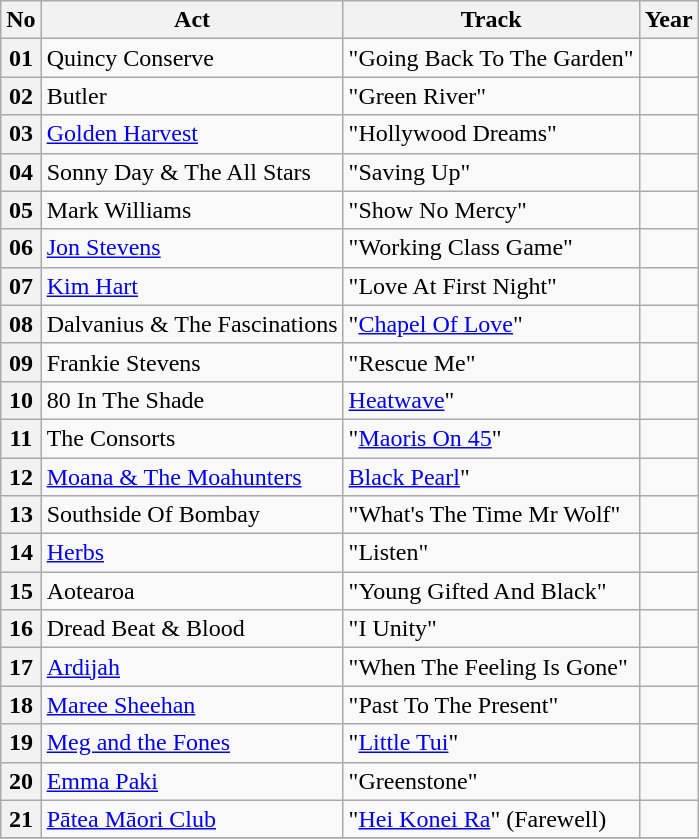<table class="wikitable plainrowheaders sortable">
<tr>
<th scope="col">No</th>
<th scope="col">Act</th>
<th scope="col">Track</th>
<th scope="col">Year</th>
</tr>
<tr>
<th scope="row">01</th>
<td>Quincy Conserve</td>
<td>"Going Back To The Garden"</td>
<td></td>
</tr>
<tr>
<th scope="row">02</th>
<td>Butler</td>
<td>"Green River"</td>
<td></td>
</tr>
<tr>
<th scope="row">03</th>
<td><a href='#'>Golden Harvest</a></td>
<td>"Hollywood Dreams"</td>
<td></td>
</tr>
<tr>
<th scope="row">04</th>
<td>Sonny Day & The All Stars</td>
<td>"Saving Up"</td>
<td></td>
</tr>
<tr>
<th scope="row">05</th>
<td>Mark Williams</td>
<td>"Show No Mercy"</td>
<td></td>
</tr>
<tr>
<th scope="row">06</th>
<td><a href='#'>Jon Stevens</a></td>
<td>"Working Class Game"</td>
<td></td>
</tr>
<tr>
<th scope="row">07</th>
<td><a href='#'>Kim Hart</a></td>
<td>"Love At First Night"</td>
<td></td>
</tr>
<tr>
<th scope="row">08</th>
<td>Dalvanius & The Fascinations</td>
<td>"<a href='#'>Chapel Of Love</a>"</td>
<td></td>
</tr>
<tr>
<th scope="row">09</th>
<td>Frankie Stevens</td>
<td>"Rescue Me"</td>
<td></td>
</tr>
<tr>
<th scope="row">10</th>
<td>80 In The Shade</td>
<td><a href='#'>Heatwave</a>"</td>
<td></td>
</tr>
<tr>
<th scope="row">11</th>
<td>The Consorts</td>
<td>"<a href='#'>Maoris On 45</a>"</td>
<td></td>
</tr>
<tr>
<th scope="row">12</th>
<td><a href='#'>Moana & The Moahunters</a></td>
<td><a href='#'>Black Pearl</a>"</td>
<td></td>
</tr>
<tr>
<th scope="row">13</th>
<td>Southside Of Bombay</td>
<td>"What's The Time Mr Wolf"</td>
<td></td>
</tr>
<tr>
<th scope="row">14</th>
<td><a href='#'>Herbs</a></td>
<td>"Listen"</td>
<td></td>
</tr>
<tr>
<th scope="row">15</th>
<td>Aotearoa</td>
<td>"Young Gifted And Black"</td>
<td></td>
</tr>
<tr>
<th scope="row">16</th>
<td>Dread Beat & Blood</td>
<td>"I Unity"</td>
<td></td>
</tr>
<tr>
<th scope="row">17</th>
<td><a href='#'>Ardijah</a></td>
<td>"When The Feeling Is Gone"</td>
<td></td>
</tr>
<tr>
<th scope="row">18</th>
<td><a href='#'>Maree Sheehan</a></td>
<td>"Past To The Present"</td>
<td></td>
</tr>
<tr>
<th scope="row">19</th>
<td><a href='#'>Meg and the Fones</a></td>
<td>"<a href='#'>Little Tui</a>"</td>
<td></td>
</tr>
<tr>
<th scope="row">20</th>
<td><a href='#'>Emma Paki</a></td>
<td>"Greenstone"</td>
<td></td>
</tr>
<tr>
<th scope="row">21</th>
<td><a href='#'>Pātea Māori Club</a></td>
<td>"<a href='#'>Hei Konei Ra</a>" (Farewell)</td>
<td></td>
</tr>
<tr>
</tr>
</table>
